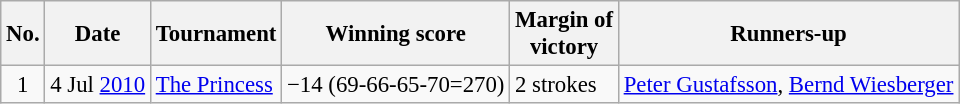<table class="wikitable" style="font-size:95%;">
<tr>
<th>No.</th>
<th>Date</th>
<th>Tournament</th>
<th>Winning score</th>
<th>Margin of<br>victory</th>
<th>Runners-up</th>
</tr>
<tr>
<td align=center>1</td>
<td align=right>4 Jul <a href='#'>2010</a></td>
<td><a href='#'>The Princess</a></td>
<td>−14 (69-66-65-70=270)</td>
<td>2 strokes</td>
<td> <a href='#'>Peter Gustafsson</a>,  <a href='#'>Bernd Wiesberger</a></td>
</tr>
</table>
